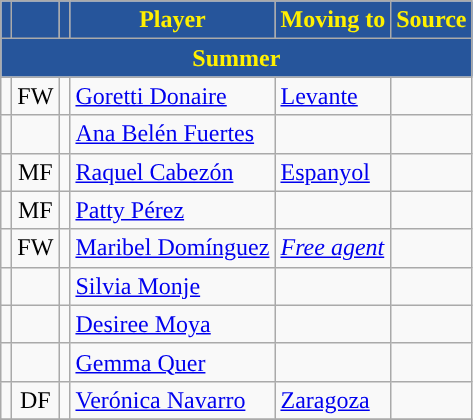<table class="wikitable plainrowheaders sortable" style="text-align:center">
<tr>
<th style="background:#26559B; color:#FFF000; "></th>
<th style="background:#26559B; color:#FFF000; "></th>
<th style="background:#26559B; color:#FFF000; "></th>
<th style="background:#26559B; color:#FFF000; ">Player</th>
<th style="background:#26559B; color:#FFF000; ">Moving to</th>
<th style="background:#26559B; color:#FFF000; ">Source</th>
</tr>
<tr>
<th colspan="6" style="background:#26559B; color:#FFF000; ">Summer</th>
</tr>
<tr>
<td></td>
<td>FW</td>
<td></td>
<td align="left"><a href='#'>Goretti Donaire</a></td>
<td align="left"><a href='#'>Levante</a></td>
<td></td>
</tr>
<tr>
<td></td>
<td></td>
<td></td>
<td align="left"><a href='#'>Ana Belén Fuertes</a></td>
<td align="left"></td>
<td></td>
</tr>
<tr>
<td></td>
<td>MF</td>
<td></td>
<td align="left"><a href='#'>Raquel Cabezón</a></td>
<td align="left"><a href='#'>Espanyol</a></td>
<td></td>
</tr>
<tr>
<td></td>
<td>MF</td>
<td></td>
<td align="left"><a href='#'>Patty Pérez</a></td>
<td align="left"></td>
<td></td>
</tr>
<tr>
<td></td>
<td>FW</td>
<td></td>
<td align="left"><a href='#'>Maribel Domínguez</a></td>
<td align="left"><em><a href='#'>Free agent</a></em></td>
<td></td>
</tr>
<tr>
<td></td>
<td></td>
<td></td>
<td align="left"><a href='#'>Silvia Monje</a></td>
<td align="left"></td>
<td></td>
</tr>
<tr>
<td></td>
<td></td>
<td></td>
<td align="left"><a href='#'>Desiree Moya</a></td>
<td align="left"></td>
<td></td>
</tr>
<tr>
<td></td>
<td></td>
<td></td>
<td align="left"><a href='#'>Gemma Quer</a></td>
<td align="left"></td>
<td></td>
</tr>
<tr>
<td></td>
<td>DF</td>
<td></td>
<td align="left"><a href='#'>Verónica Navarro</a></td>
<td align="left"><a href='#'>Zaragoza</a></td>
<td></td>
</tr>
<tr>
</tr>
</table>
